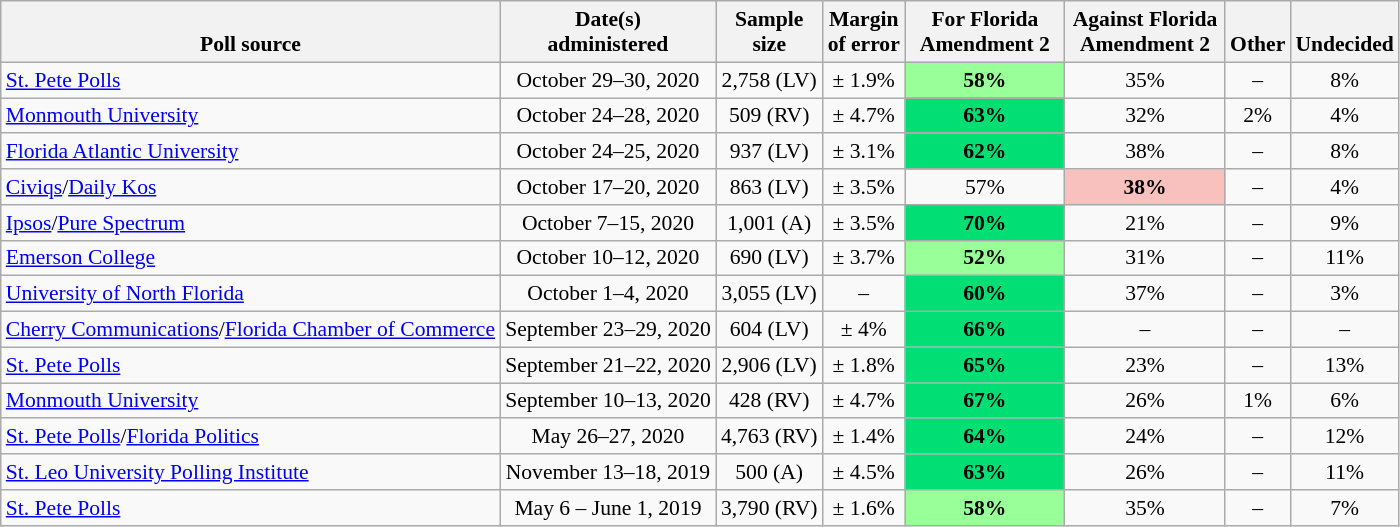<table class="wikitable" style="font-size:90%;text-align:center;">
<tr valign=bottom>
<th>Poll source</th>
<th>Date(s)<br>administered</th>
<th>Sample<br>size</th>
<th>Margin<br>of error</th>
<th style="width:100px;">For Florida Amendment 2</th>
<th style="width:100px;">Against Florida Amendment 2</th>
<th>Other</th>
<th>Undecided</th>
</tr>
<tr>
<td style="text-align:left;"><a href='#'>St. Pete Polls</a></td>
<td>October 29–30, 2020</td>
<td>2,758 (LV)</td>
<td>± 1.9%</td>
<td style="background: rgb(153, 255, 153);"><strong>58%</strong></td>
<td>35%</td>
<td>–</td>
<td>8%</td>
</tr>
<tr>
<td style="text-align:left;"><a href='#'>Monmouth University</a></td>
<td>October 24–28, 2020</td>
<td>509 (RV)</td>
<td>± 4.7%</td>
<td style="background: rgb(1,223,116);"><strong>63%</strong></td>
<td>32%</td>
<td>2%</td>
<td>4%</td>
</tr>
<tr>
<td style="text-align:left;"><a href='#'>Florida Atlantic University</a></td>
<td>October 24–25, 2020</td>
<td>937 (LV)</td>
<td>± 3.1%</td>
<td style="background: rgb(1,223,116);"><strong>62%</strong></td>
<td>38%</td>
<td>–</td>
<td>8%</td>
</tr>
<tr>
<td style="text-align:left;"><a href='#'>Civiqs</a>/<a href='#'>Daily Kos</a></td>
<td>October 17–20, 2020</td>
<td>863 (LV)</td>
<td>± 3.5%</td>
<td>57%</td>
<td style="background: rgb(248, 193, 190);"><strong>38%</strong></td>
<td>–</td>
<td>4%</td>
</tr>
<tr>
<td style="text-align:left;"><a href='#'>Ipsos</a>/<a href='#'>Pure Spectrum</a></td>
<td>October 7–15, 2020</td>
<td>1,001 (A)</td>
<td>± 3.5%</td>
<td style="background: rgb(1,223,116);"><strong>70%</strong></td>
<td>21%</td>
<td>–</td>
<td>9%</td>
</tr>
<tr>
<td style="text-align:left;"><a href='#'>Emerson College</a></td>
<td>October 10–12, 2020</td>
<td>690 (LV)</td>
<td>± 3.7%</td>
<td style="background: rgb(153, 255, 153);"><strong>52%</strong></td>
<td>31%</td>
<td>–</td>
<td>11%</td>
</tr>
<tr>
<td style="text-align:left;"><a href='#'>University of North Florida</a></td>
<td>October 1–4, 2020</td>
<td>3,055 (LV)</td>
<td>–</td>
<td style="background: rgb(1,223,116);"><strong>60%</strong></td>
<td>37%</td>
<td>–</td>
<td>3%</td>
</tr>
<tr>
<td style="text-align:left;"><a href='#'>Cherry Communications</a>/<a href='#'>Florida Chamber of Commerce</a></td>
<td>September 23–29, 2020</td>
<td>604 (LV)</td>
<td>± 4%</td>
<td style="background: rgb(1,223,116);"><strong>66%</strong></td>
<td>–</td>
<td>–</td>
<td>–</td>
</tr>
<tr>
<td style="text-align:left;"><a href='#'>St. Pete Polls</a></td>
<td>September 21–22, 2020</td>
<td>2,906 (LV)</td>
<td>± 1.8%</td>
<td style="background: rgb(1,223,116);"><strong>65%</strong></td>
<td>23%</td>
<td>–</td>
<td>13%</td>
</tr>
<tr>
<td style="text-align:left;"><a href='#'>Monmouth University</a></td>
<td>September 10–13, 2020</td>
<td>428 (RV)</td>
<td>± 4.7%</td>
<td style="background: rgb(1,223,116);"><strong>67%</strong></td>
<td>26%</td>
<td>1%</td>
<td>6%</td>
</tr>
<tr>
<td style="text-align:left;"><a href='#'>St. Pete Polls</a>/<a href='#'>Florida Politics</a></td>
<td>May 26–27, 2020</td>
<td>4,763 (RV)</td>
<td>± 1.4%</td>
<td style="background: rgb(1,223,116);"><strong>64%</strong></td>
<td>24%</td>
<td>–</td>
<td>12%</td>
</tr>
<tr>
<td style="text-align:left;"><a href='#'>St. Leo University Polling Institute</a></td>
<td>November 13–18, 2019</td>
<td>500 (A)</td>
<td>± 4.5%</td>
<td style="background: rgb(1,223,116);"><strong>63%</strong></td>
<td>26%</td>
<td>–</td>
<td>11%</td>
</tr>
<tr>
<td style="text-align:left;"><a href='#'>St. Pete Polls</a></td>
<td>May 6 – June 1, 2019</td>
<td>3,790 (RV)</td>
<td>± 1.6%</td>
<td style="background: rgb(153, 255, 153);"><strong>58%</strong></td>
<td>35%</td>
<td>–</td>
<td>7%</td>
</tr>
</table>
